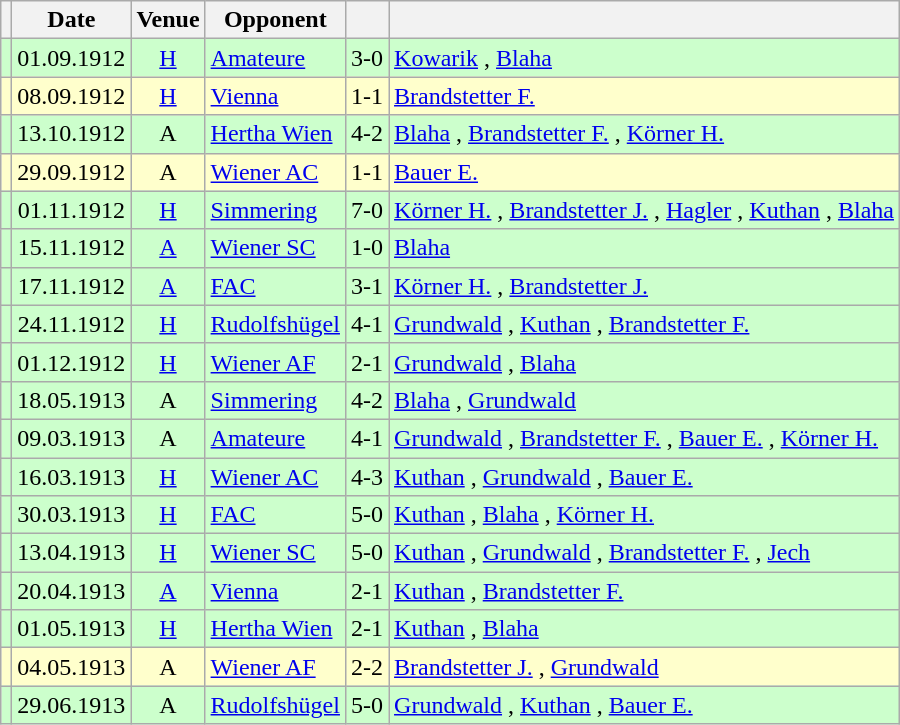<table class="wikitable" Style="text-align: center">
<tr>
<th></th>
<th>Date</th>
<th>Venue</th>
<th>Opponent</th>
<th></th>
<th></th>
</tr>
<tr style="background:#cfc">
<td></td>
<td>01.09.1912</td>
<td><a href='#'>H</a></td>
<td align="left"><a href='#'>Amateure</a></td>
<td>3-0</td>
<td align="left"><a href='#'>Kowarik</a> , <a href='#'>Blaha</a>  </td>
</tr>
<tr style="background:#ffc">
<td></td>
<td>08.09.1912</td>
<td><a href='#'>H</a></td>
<td align="left"><a href='#'>Vienna</a></td>
<td>1-1</td>
<td align="left"><a href='#'>Brandstetter F.</a> </td>
</tr>
<tr style="background:#cfc">
<td></td>
<td>13.10.1912</td>
<td>A</td>
<td align="left"><a href='#'>Hertha Wien</a></td>
<td>4-2</td>
<td align="left"><a href='#'>Blaha</a>  , <a href='#'>Brandstetter F.</a> , <a href='#'>Körner H.</a> </td>
</tr>
<tr style="background:#ffc">
<td></td>
<td>29.09.1912</td>
<td>A</td>
<td align="left"><a href='#'>Wiener AC</a></td>
<td>1-1</td>
<td align="left"><a href='#'>Bauer E.</a> </td>
</tr>
<tr style="background:#cfc">
<td></td>
<td>01.11.1912</td>
<td><a href='#'>H</a></td>
<td align="left"><a href='#'>Simmering</a></td>
<td>7-0</td>
<td align="left"><a href='#'>Körner H.</a> , <a href='#'>Brandstetter J.</a> , <a href='#'>Hagler</a>  , <a href='#'>Kuthan</a>  , <a href='#'>Blaha</a> </td>
</tr>
<tr style="background:#cfc">
<td></td>
<td>15.11.1912</td>
<td><a href='#'>A</a></td>
<td align="left"><a href='#'>Wiener SC</a></td>
<td>1-0</td>
<td align="left"><a href='#'>Blaha</a> </td>
</tr>
<tr style="background:#cfc">
<td></td>
<td>17.11.1912</td>
<td><a href='#'>A</a></td>
<td align="left"><a href='#'>FAC</a></td>
<td>3-1</td>
<td align="left"><a href='#'>Körner H.</a>  , <a href='#'>Brandstetter J.</a> </td>
</tr>
<tr style="background:#cfc">
<td></td>
<td>24.11.1912</td>
<td><a href='#'>H</a></td>
<td align="left"><a href='#'>Rudolfshügel</a></td>
<td>4-1</td>
<td align="left"><a href='#'>Grundwald</a> , <a href='#'>Kuthan</a>  , <a href='#'>Brandstetter F.</a> </td>
</tr>
<tr style="background:#cfc">
<td></td>
<td>01.12.1912</td>
<td><a href='#'>H</a></td>
<td align="left"><a href='#'>Wiener AF</a></td>
<td>2-1</td>
<td align="left"><a href='#'>Grundwald</a> , <a href='#'>Blaha</a> </td>
</tr>
<tr style="background:#cfc">
<td></td>
<td>18.05.1913</td>
<td>A</td>
<td align="left"><a href='#'>Simmering</a></td>
<td>4-2</td>
<td align="left"><a href='#'>Blaha</a>   , <a href='#'>Grundwald</a> </td>
</tr>
<tr style="background:#cfc">
<td></td>
<td>09.03.1913</td>
<td>A</td>
<td align="left"><a href='#'>Amateure</a></td>
<td>4-1</td>
<td align="left"><a href='#'>Grundwald</a> , <a href='#'>Brandstetter F.</a> , <a href='#'>Bauer E.</a> , <a href='#'>Körner H.</a> </td>
</tr>
<tr style="background:#cfc">
<td></td>
<td>16.03.1913</td>
<td><a href='#'>H</a></td>
<td align="left"><a href='#'>Wiener AC</a></td>
<td>4-3</td>
<td align="left"><a href='#'>Kuthan</a>  , <a href='#'>Grundwald</a> , <a href='#'>Bauer E.</a> </td>
</tr>
<tr style="background:#cfc">
<td></td>
<td>30.03.1913</td>
<td><a href='#'>H</a></td>
<td align="left"><a href='#'>FAC</a></td>
<td>5-0</td>
<td align="left"><a href='#'>Kuthan</a>  , <a href='#'>Blaha</a>  , <a href='#'>Körner H.</a> </td>
</tr>
<tr style="background:#cfc">
<td></td>
<td>13.04.1913</td>
<td><a href='#'>H</a></td>
<td align="left"><a href='#'>Wiener SC</a></td>
<td>5-0</td>
<td align="left"><a href='#'>Kuthan</a>  , <a href='#'>Grundwald</a> , <a href='#'>Brandstetter F.</a> , <a href='#'>Jech</a> </td>
</tr>
<tr style="background:#cfc">
<td></td>
<td>20.04.1913</td>
<td><a href='#'>A</a></td>
<td align="left"><a href='#'>Vienna</a></td>
<td>2-1</td>
<td align="left"><a href='#'>Kuthan</a> , <a href='#'>Brandstetter F.</a> </td>
</tr>
<tr style="background:#cfc">
<td></td>
<td>01.05.1913</td>
<td><a href='#'>H</a></td>
<td align="left"><a href='#'>Hertha Wien</a></td>
<td>2-1</td>
<td align="left"><a href='#'>Kuthan</a> , <a href='#'>Blaha</a> </td>
</tr>
<tr style="background:#ffc">
<td></td>
<td>04.05.1913</td>
<td>A</td>
<td align="left"><a href='#'>Wiener AF</a></td>
<td>2-2</td>
<td align="left"><a href='#'>Brandstetter J.</a> , <a href='#'>Grundwald</a> </td>
</tr>
<tr style="background:#cfc">
<td></td>
<td>29.06.1913</td>
<td>A</td>
<td align="left"><a href='#'>Rudolfshügel</a></td>
<td>5-0</td>
<td align="left"><a href='#'>Grundwald</a> , <a href='#'>Kuthan</a>   , <a href='#'>Bauer E.</a> </td>
</tr>
</table>
